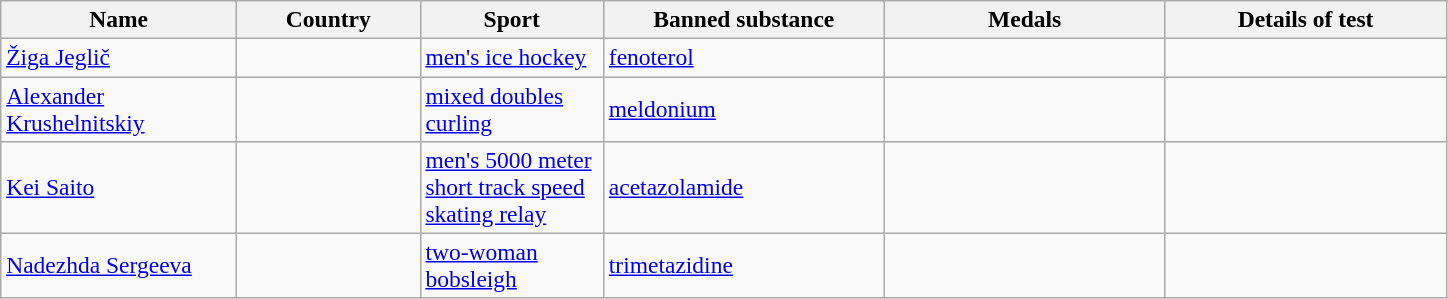<table class="wikitable sortable" style="font-size:98%;">
<tr>
<th style="width:150px;">Name</th>
<th style="width:115px;">Country</th>
<th style="width:115px;">Sport</th>
<th style="width:180px;">Banned substance</th>
<th style="width:180px;">Medals</th>
<th style="width:180px;">Details of test</th>
</tr>
<tr>
<td><a href='#'>Žiga Jeglič</a></td>
<td></td>
<td><a href='#'>men's ice hockey</a></td>
<td><a href='#'>fenoterol</a></td>
<td></td>
<td></td>
</tr>
<tr>
<td><a href='#'>Alexander Krushelnitskiy</a></td>
<td></td>
<td><a href='#'>mixed doubles curling</a></td>
<td><a href='#'>meldonium</a></td>
<td></td>
<td></td>
</tr>
<tr>
<td><a href='#'>Kei Saito</a></td>
<td></td>
<td><a href='#'>men's 5000 meter short track speed skating relay</a></td>
<td><a href='#'>acetazolamide</a></td>
<td></td>
<td></td>
</tr>
<tr>
<td><a href='#'>Nadezhda Sergeeva</a></td>
<td></td>
<td><a href='#'>two-woman bobsleigh</a></td>
<td><a href='#'>trimetazidine</a></td>
<td></td>
<td></td>
</tr>
</table>
